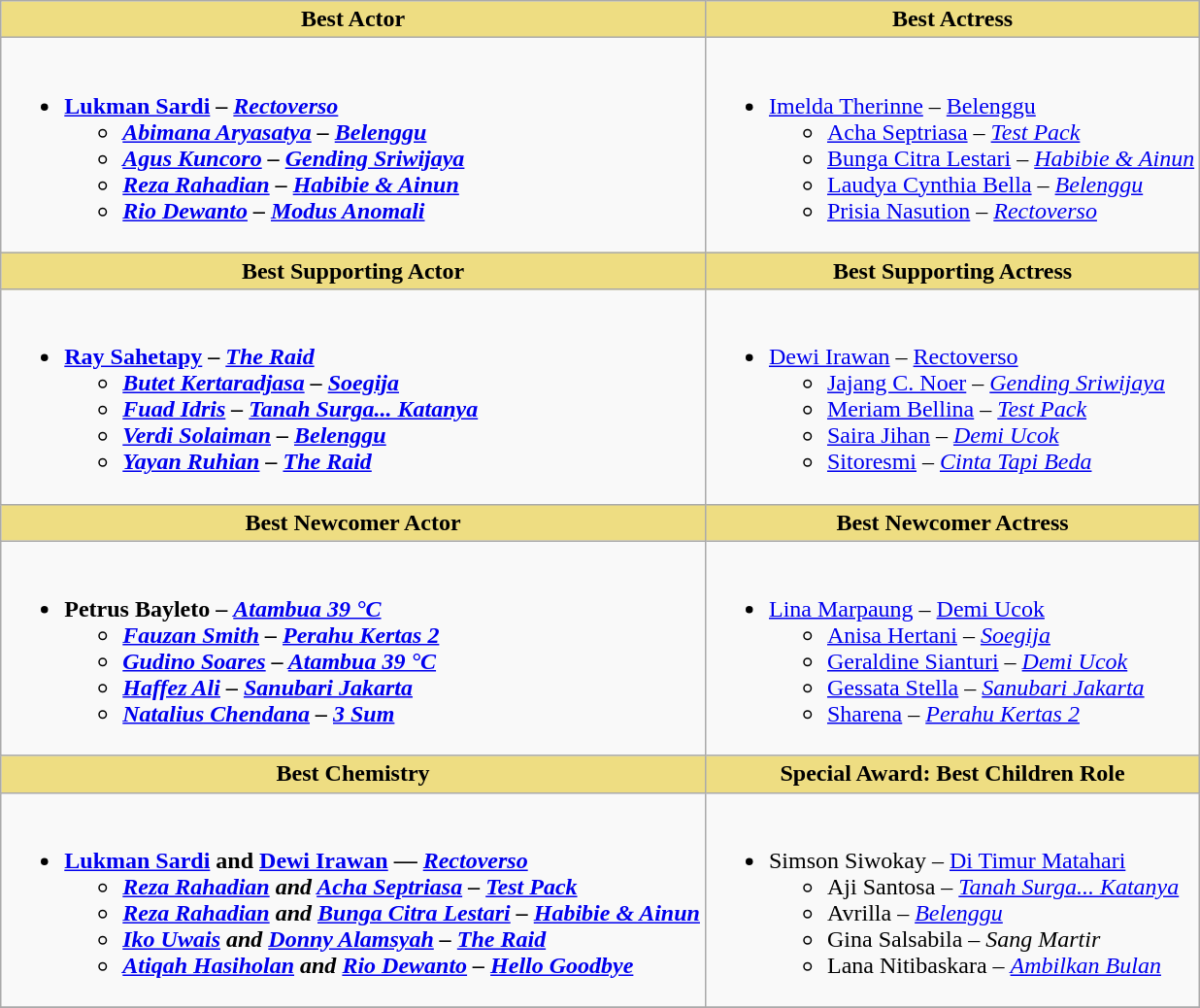<table class=wikitable style="width="100%">
<tr>
<th style="background:#EEDD82;" ! style="width="50%"><strong>Best Actor</strong></th>
<th style="background:#EEDD82;" ! style="width="50%"><strong>Best Actress</strong></th>
</tr>
<tr>
<td valign="top"><br><ul><li><strong><a href='#'>Lukman Sardi</a> – <em><a href='#'>Rectoverso</a><strong><em><ul><li><a href='#'>Abimana Aryasatya</a> – </em><a href='#'>Belenggu</a><em></li><li><a href='#'>Agus Kuncoro</a> – </em><a href='#'>Gending Sriwijaya</a><em></li><li><a href='#'>Reza Rahadian</a> – </em><a href='#'>Habibie & Ainun</a><em></li><li><a href='#'>Rio Dewanto</a> – </em><a href='#'>Modus Anomali</a><em></li></ul></li></ul></td>
<td valign="top"><br><ul><li></strong><a href='#'>Imelda Therinne</a> – </em><a href='#'>Belenggu</a></em></strong><ul><li><a href='#'>Acha Septriasa</a> – <em><a href='#'>Test Pack</a></em></li><li><a href='#'>Bunga Citra Lestari</a> – <em><a href='#'>Habibie & Ainun</a></em></li><li><a href='#'>Laudya Cynthia Bella</a> – <em><a href='#'>Belenggu</a></em></li><li><a href='#'>Prisia Nasution</a> – <em><a href='#'>Rectoverso</a></em></li></ul></li></ul></td>
</tr>
<tr>
<th style="background:#EEDD82;" ! style="width="50%"><strong>Best Supporting Actor</strong></th>
<th style="background:#EEDD82;" ! style="width="50%"><strong>Best Supporting Actress</strong></th>
</tr>
<tr>
<td valign="top"><br><ul><li><strong><a href='#'>Ray Sahetapy</a> – <em><a href='#'>The Raid</a><strong><em><ul><li><a href='#'>Butet Kertaradjasa</a> – </em><a href='#'>Soegija</a><em></li><li><a href='#'>Fuad Idris</a> – </em><a href='#'>Tanah Surga... Katanya</a><em></li><li><a href='#'>Verdi Solaiman</a> – </em><a href='#'>Belenggu</a><em></li><li><a href='#'>Yayan Ruhian</a> – </em><a href='#'>The Raid</a><em></li></ul></li></ul></td>
<td valign="top"><br><ul><li></strong><a href='#'>Dewi Irawan</a> – </em><a href='#'>Rectoverso</a></em></strong><ul><li><a href='#'>Jajang C. Noer</a> – <em><a href='#'>Gending Sriwijaya</a></em></li><li><a href='#'>Meriam Bellina</a> – <em><a href='#'>Test Pack</a></em></li><li><a href='#'>Saira Jihan</a> – <em><a href='#'>Demi Ucok</a></em></li><li><a href='#'>Sitoresmi</a> – <em><a href='#'>Cinta Tapi Beda</a></em></li></ul></li></ul></td>
</tr>
<tr>
<th style="background:#EEDD82;" ! style="width="50%"><strong>Best Newcomer Actor</strong></th>
<th style="background:#EEDD82;" ! style="width="50%"><strong>Best Newcomer Actress</strong></th>
</tr>
<tr>
<td valign="top"><br><ul><li><strong>Petrus Bayleto – <em><a href='#'>Atambua 39 °C</a><strong><em><ul><li><a href='#'>Fauzan Smith</a> – </em><a href='#'>Perahu Kertas 2</a><em></li><li><a href='#'>Gudino Soares</a> – </em><a href='#'>Atambua 39 °C</a><em></li><li><a href='#'>Haffez Ali</a> – </em><a href='#'>Sanubari Jakarta</a><em></li><li><a href='#'>Natalius Chendana</a> – </em><a href='#'>3 Sum</a><em></li></ul></li></ul></td>
<td valign="top"><br><ul><li></strong><a href='#'>Lina Marpaung</a> – </em><a href='#'>Demi Ucok</a></em></strong><ul><li><a href='#'>Anisa Hertani</a> – <em><a href='#'>Soegija</a></em></li><li><a href='#'>Geraldine Sianturi</a> – <em><a href='#'>Demi Ucok</a></em></li><li><a href='#'>Gessata Stella</a> – <em><a href='#'>Sanubari Jakarta</a></em></li><li><a href='#'>Sharena</a> – <em><a href='#'>Perahu Kertas 2</a></em></li></ul></li></ul></td>
</tr>
<tr>
<th style="background:#EEDD82;" ! style="width="50%"><strong>Best Chemistry</strong></th>
<th style="background:#EEDD82;" ! style="width="50%"><strong>Special Award: Best Children Role</strong></th>
</tr>
<tr>
<td valign="top"><br><ul><li><strong><a href='#'>Lukman Sardi</a> and <a href='#'>Dewi Irawan</a> — <em><a href='#'>Rectoverso</a><strong><em><ul><li><a href='#'>Reza Rahadian</a> and <a href='#'>Acha Septriasa</a> – </em><a href='#'>Test Pack</a><em></li><li><a href='#'>Reza Rahadian</a> and <a href='#'>Bunga Citra Lestari</a> – </em><a href='#'>Habibie & Ainun</a><em></li><li><a href='#'>Iko Uwais</a> and <a href='#'>Donny Alamsyah</a> – </em><a href='#'>The Raid</a><em></li><li><a href='#'>Atiqah Hasiholan</a> and <a href='#'>Rio Dewanto</a> – </em><a href='#'>Hello Goodbye</a><em></li></ul></li></ul></td>
<td valign="top"><br><ul><li></strong>Simson Siwokay – </em><a href='#'>Di Timur Matahari</a></em></strong><ul><li>Aji Santosa – <em><a href='#'>Tanah Surga... Katanya</a></em></li><li>Avrilla – <em><a href='#'>Belenggu</a></em></li><li>Gina Salsabila – <em>Sang Martir</em></li><li>Lana Nitibaskara – <em><a href='#'>Ambilkan Bulan</a></em></li></ul></li></ul></td>
</tr>
<tr>
</tr>
</table>
